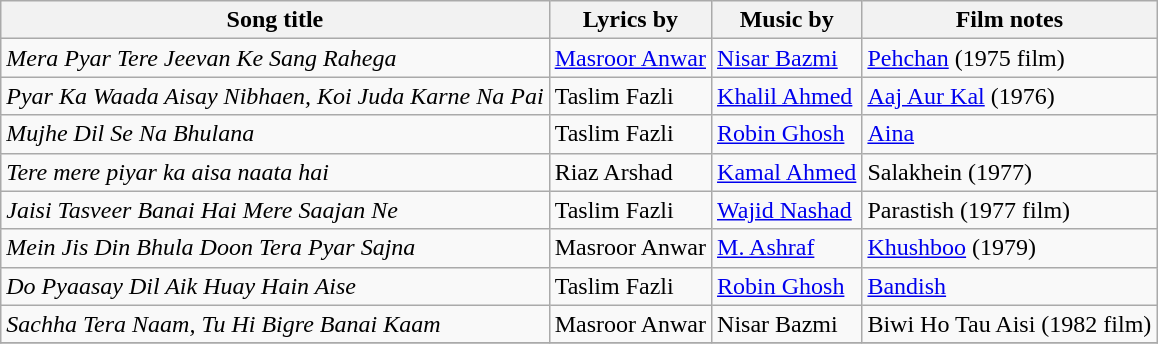<table class = "wikitable">
<tr>
<th>Song title</th>
<th>Lyrics by</th>
<th>Music by</th>
<th>Film notes</th>
</tr>
<tr>
<td><em>Mera Pyar Tere Jeevan Ke Sang Rahega</em></td>
<td><a href='#'>Masroor Anwar</a></td>
<td><a href='#'>Nisar Bazmi</a></td>
<td><a href='#'>Pehchan</a> (1975 film)</td>
</tr>
<tr>
<td><em>Pyar Ka Waada Aisay Nibhaen, Koi Juda Karne Na Pai</em></td>
<td>Taslim Fazli</td>
<td><a href='#'>Khalil Ahmed</a></td>
<td><a href='#'>Aaj Aur Kal</a> (1976)</td>
</tr>
<tr>
<td><em>Mujhe Dil Se Na Bhulana</em></td>
<td>Taslim Fazli</td>
<td><a href='#'>Robin Ghosh</a></td>
<td><a href='#'>Aina</a></td>
</tr>
<tr>
<td><em>Tere mere piyar ka aisa naata hai</em></td>
<td>Riaz Arshad</td>
<td><a href='#'>Kamal Ahmed</a></td>
<td>Salakhein (1977)</td>
</tr>
<tr>
<td><em>Jaisi Tasveer Banai Hai Mere Saajan Ne</em></td>
<td>Taslim Fazli</td>
<td><a href='#'>Wajid Nashad</a></td>
<td>Parastish (1977 film)</td>
</tr>
<tr>
<td><em>Mein Jis Din Bhula Doon Tera Pyar Sajna</em></td>
<td>Masroor Anwar</td>
<td><a href='#'>M. Ashraf</a></td>
<td><a href='#'>Khushboo</a> (1979)</td>
</tr>
<tr>
<td><em>Do Pyaasay Dil Aik Huay Hain Aise</em> </td>
<td>Taslim Fazli</td>
<td><a href='#'>Robin Ghosh</a></td>
<td><a href='#'>Bandish</a></td>
</tr>
<tr>
<td><em>Sachha Tera Naam, Tu Hi Bigre Banai Kaam</em></td>
<td>Masroor Anwar</td>
<td>Nisar Bazmi</td>
<td>Biwi Ho Tau Aisi (1982 film)</td>
</tr>
<tr>
</tr>
</table>
